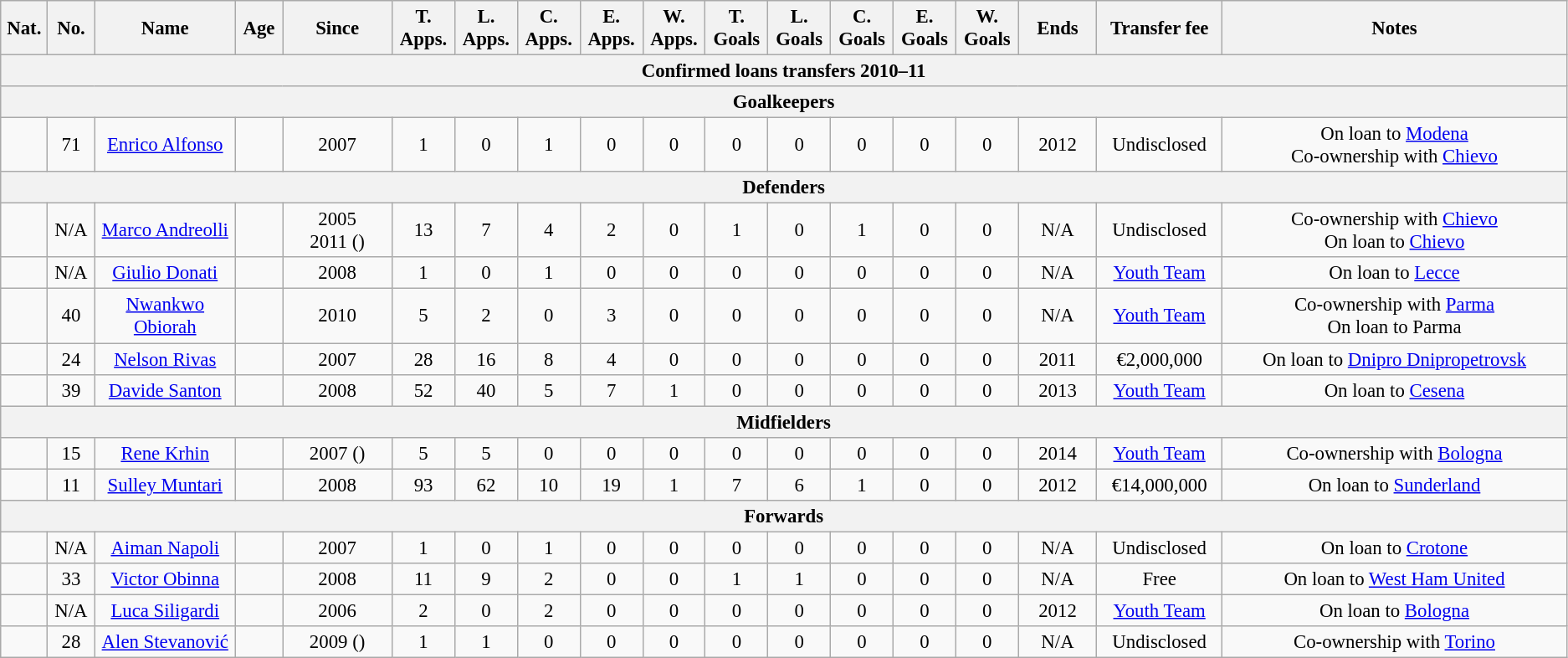<table class="wikitable" style="font-size: 95%; text-align: center;">
<tr>
<th width="3%"><strong>Nat.</strong></th>
<th width="3%"><strong>No.</strong></th>
<th width="9%"><strong>Name</strong></th>
<th width="3%"><strong>Age</strong></th>
<th width="7%"><strong>Since</strong></th>
<th width=4%>T. Apps.</th>
<th width=4%>L. Apps.</th>
<th width=4%>C. Apps.</th>
<th width=4%>E. Apps.</th>
<th width=4%>W. Apps.</th>
<th width=4%>T. Goals</th>
<th width=4%>L. Goals</th>
<th width=4%>C. Goals</th>
<th width=4%>E. Goals</th>
<th width=4%>W. Goals</th>
<th width="5%"><strong>Ends</strong></th>
<th width="8%"><strong>Transfer fee</strong></th>
<th width="25%"><strong>Notes</strong></th>
</tr>
<tr>
<th colspan=18>Confirmed loans transfers 2010–11</th>
</tr>
<tr>
<th colspan=18>Goalkeepers</th>
</tr>
<tr>
<td></td>
<td>71</td>
<td><a href='#'>Enrico Alfonso</a></td>
<td></td>
<td>2007</td>
<td>1</td>
<td>0</td>
<td>1</td>
<td>0</td>
<td>0</td>
<td>0</td>
<td>0</td>
<td>0</td>
<td>0</td>
<td>0</td>
<td>2012</td>
<td>Undisclosed</td>
<td>On loan to <a href='#'>Modena</a> <br> Co-ownership with <a href='#'>Chievo</a></td>
</tr>
<tr>
<th colspan=18>Defenders</th>
</tr>
<tr>
<td></td>
<td>N/A</td>
<td><a href='#'>Marco Andreolli</a></td>
<td></td>
<td>2005 <br> 2011 ()</td>
<td>13</td>
<td>7</td>
<td>4</td>
<td>2</td>
<td>0</td>
<td>1</td>
<td>0</td>
<td>1</td>
<td>0</td>
<td>0</td>
<td>N/A</td>
<td>Undisclosed</td>
<td>Co-ownership with <a href='#'>Chievo</a> <br> On loan to <a href='#'>Chievo</a></td>
</tr>
<tr>
<td></td>
<td>N/A</td>
<td><a href='#'>Giulio Donati</a></td>
<td></td>
<td>2008</td>
<td>1</td>
<td>0</td>
<td>1</td>
<td>0</td>
<td>0</td>
<td>0</td>
<td>0</td>
<td>0</td>
<td>0</td>
<td>0</td>
<td>N/A</td>
<td><a href='#'>Youth Team</a></td>
<td>On loan to <a href='#'>Lecce</a></td>
</tr>
<tr>
<td align=left></td>
<td>40</td>
<td><a href='#'>Nwankwo Obiorah</a></td>
<td></td>
<td>2010</td>
<td>5 </td>
<td>2 </td>
<td>0 </td>
<td>3 </td>
<td>0 </td>
<td>0 </td>
<td>0 </td>
<td>0 </td>
<td>0 </td>
<td>0 </td>
<td>N/A</td>
<td><a href='#'>Youth Team</a></td>
<td>Co-ownership with <a href='#'>Parma</a> <br> On loan to Parma</td>
</tr>
<tr>
<td align=left></td>
<td>24</td>
<td><a href='#'>Nelson Rivas</a></td>
<td></td>
<td>2007</td>
<td>28 </td>
<td>16 </td>
<td>8 </td>
<td>4 </td>
<td>0 </td>
<td>0 </td>
<td>0 </td>
<td>0 </td>
<td>0 </td>
<td>0 </td>
<td>2011</td>
<td>€2,000,000</td>
<td>On loan to <a href='#'>Dnipro Dnipropetrovsk</a></td>
</tr>
<tr>
<td align=left></td>
<td>39</td>
<td><a href='#'>Davide Santon</a></td>
<td></td>
<td>2008</td>
<td>52 </td>
<td>40 </td>
<td>5 </td>
<td>7 </td>
<td>1 </td>
<td>0 </td>
<td>0 </td>
<td>0 </td>
<td>0 </td>
<td>0 </td>
<td>2013</td>
<td><a href='#'>Youth Team</a></td>
<td>On loan to <a href='#'>Cesena</a></td>
</tr>
<tr>
<th colspan=18>Midfielders</th>
</tr>
<tr>
<td></td>
<td>15</td>
<td><a href='#'>Rene Krhin</a></td>
<td></td>
<td>2007 ()</td>
<td>5</td>
<td>5</td>
<td>0</td>
<td>0</td>
<td>0</td>
<td>0</td>
<td>0</td>
<td>0</td>
<td>0</td>
<td>0</td>
<td>2014</td>
<td><a href='#'>Youth Team</a></td>
<td>Co-ownership with <a href='#'>Bologna</a></td>
</tr>
<tr>
<td></td>
<td>11</td>
<td><a href='#'>Sulley Muntari</a></td>
<td></td>
<td>2008</td>
<td>93 </td>
<td>62 </td>
<td>10 </td>
<td>19 </td>
<td>1 </td>
<td>7 </td>
<td>6 </td>
<td>1 </td>
<td>0 </td>
<td>0 </td>
<td>2012</td>
<td>€14,000,000</td>
<td>On loan to <a href='#'>Sunderland</a></td>
</tr>
<tr>
<th colspan=18>Forwards</th>
</tr>
<tr>
<td></td>
<td>N/A</td>
<td><a href='#'>Aiman Napoli</a></td>
<td></td>
<td>2007</td>
<td>1</td>
<td>0</td>
<td>1</td>
<td>0</td>
<td>0</td>
<td>0</td>
<td>0</td>
<td>0</td>
<td>0</td>
<td>0</td>
<td>N/A</td>
<td>Undisclosed</td>
<td>On loan to <a href='#'>Crotone</a></td>
</tr>
<tr>
<td></td>
<td>33</td>
<td><a href='#'>Victor Obinna</a></td>
<td></td>
<td>2008</td>
<td>11</td>
<td>9</td>
<td>2</td>
<td>0</td>
<td>0</td>
<td>1</td>
<td>1</td>
<td>0</td>
<td>0</td>
<td>0</td>
<td>N/A</td>
<td>Free</td>
<td>On loan to <a href='#'>West Ham United</a></td>
</tr>
<tr>
<td></td>
<td>N/A</td>
<td><a href='#'>Luca Siligardi</a></td>
<td></td>
<td>2006</td>
<td>2</td>
<td>0</td>
<td>2</td>
<td>0</td>
<td>0</td>
<td>0</td>
<td>0</td>
<td>0</td>
<td>0</td>
<td>0</td>
<td>2012</td>
<td><a href='#'>Youth Team</a></td>
<td>On loan to <a href='#'>Bologna</a></td>
</tr>
<tr>
<td></td>
<td>28</td>
<td><a href='#'>Alen Stevanović</a></td>
<td></td>
<td>2009 ()</td>
<td>1</td>
<td>1</td>
<td>0</td>
<td>0</td>
<td>0</td>
<td>0</td>
<td>0</td>
<td>0</td>
<td>0</td>
<td>0</td>
<td>N/A</td>
<td>Undisclosed</td>
<td>Co-ownership with <a href='#'>Torino</a></td>
</tr>
</table>
